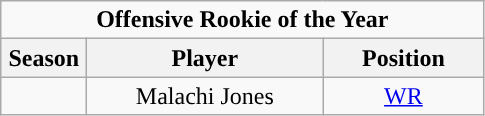<table class="wikitable sortable" style="text-align:center">
<tr>
<td colspan="4"><strong>Offensive Rookie of the Year</strong></td>
</tr>
<tr>
<th style="width:50px; ">Season</th>
<th style="width:150px; ">Player</th>
<th style="width:100px; ">Position</th>
</tr>
<tr>
<td></td>
<td>Malachi Jones</td>
<td><a href='#'>WR</a></td>
</tr>
</table>
